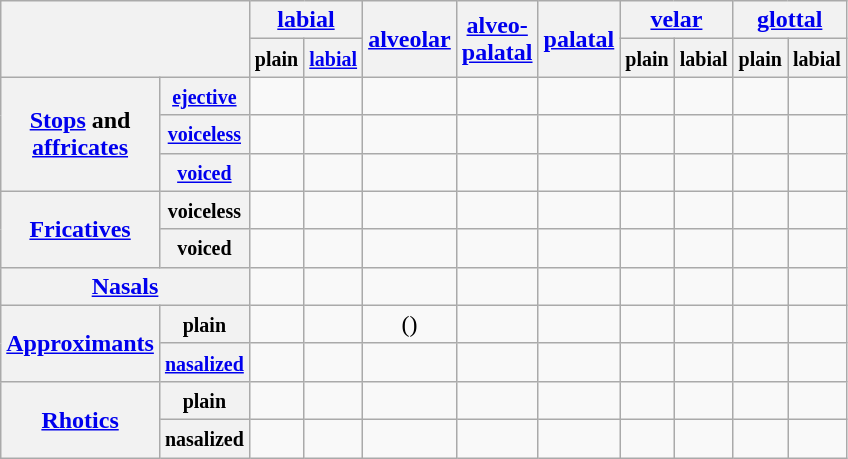<table class="wikitable" style="text-align:center;">
<tr>
<th colspan="2" rowspan="2"></th>
<th colspan="2"><a href='#'>labial</a></th>
<th rowspan="2"><a href='#'>alveolar</a></th>
<th rowspan="2"><a href='#'>alveo-<br>palatal</a></th>
<th rowspan="2"><a href='#'>palatal</a></th>
<th colspan="2"><a href='#'>velar</a></th>
<th colspan="2"><a href='#'>glottal</a></th>
</tr>
<tr>
<th><small>plain</small></th>
<th><small><a href='#'>labial</a></small></th>
<th><small>plain</small></th>
<th><small>labial</small></th>
<th><small>plain</small></th>
<th><small>labial</small></th>
</tr>
<tr>
<th rowspan="3"><a href='#'>Stops</a> and <br><a href='#'>affricates</a></th>
<th><small><a href='#'>ejective</a></small></th>
<td></td>
<td></td>
<td></td>
<td></td>
<td></td>
<td></td>
<td></td>
<td></td>
<td></td>
</tr>
<tr>
<th><small><a href='#'>voiceless</a></small></th>
<td></td>
<td></td>
<td></td>
<td></td>
<td></td>
<td></td>
<td></td>
<td></td>
<td></td>
</tr>
<tr>
<th><small><a href='#'>voiced</a></small></th>
<td></td>
<td></td>
<td></td>
<td></td>
<td></td>
<td></td>
<td></td>
<td></td>
<td></td>
</tr>
<tr>
<th rowspan="2"><a href='#'>Fricatives</a></th>
<th><small>voiceless</small></th>
<td></td>
<td></td>
<td></td>
<td></td>
<td></td>
<td></td>
<td></td>
<td></td>
<td></td>
</tr>
<tr>
<th><small>voiced</small></th>
<td></td>
<td></td>
<td></td>
<td></td>
<td></td>
<td></td>
<td></td>
<td></td>
<td></td>
</tr>
<tr>
<th colspan="2"><a href='#'>Nasals</a></th>
<td></td>
<td></td>
<td></td>
<td></td>
<td></td>
<td></td>
<td></td>
<td></td>
<td></td>
</tr>
<tr>
<th rowspan="2"><a href='#'>Approximants</a></th>
<th><small>plain</small></th>
<td></td>
<td></td>
<td>()</td>
<td></td>
<td></td>
<td></td>
<td></td>
<td></td>
<td></td>
</tr>
<tr>
<th><small><a href='#'>nasalized</a></small></th>
<td></td>
<td></td>
<td></td>
<td></td>
<td></td>
<td></td>
<td></td>
<td></td>
<td></td>
</tr>
<tr>
<th rowspan="2"><a href='#'>Rhotics</a></th>
<th><small>plain</small></th>
<td></td>
<td></td>
<td></td>
<td></td>
<td></td>
<td></td>
<td></td>
<td></td>
<td></td>
</tr>
<tr>
<th><small>nasalized</small></th>
<td></td>
<td></td>
<td></td>
<td></td>
<td></td>
<td></td>
<td></td>
<td></td>
<td></td>
</tr>
</table>
